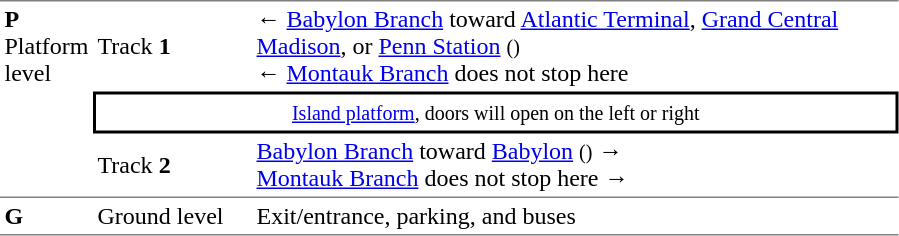<table border="0" cellspacing="0" cellpadding="3">
<tr>
<td rowspan="3" valign="top" style="border-top:solid 1px gray;border-bottom:solid 1px gray;"><strong>P</strong><br>Platform level</td>
<td style="border-top:solid 1px gray;">Track <strong>1</strong></td>
<td style="border-top:solid 1px gray;">← <strong></strong> <a href='#'>Babylon Branch</a> toward <a href='#'>Atlantic Terminal</a>, <a href='#'>Grand Central Madison</a>, or <a href='#'>Penn Station</a> <small>()</small><br>←  <a href='#'>Montauk Branch</a> does not stop here</td>
</tr>
<tr>
<td colspan="2" style="border-top:solid 2px black;border-right:solid 2px black;border-left:solid 2px black;border-bottom:solid 2px black;text-align:center;"><small><a href='#'>Island platform</a>, doors will open on the left or right</small> </td>
</tr>
<tr>
<td style="border-bottom:solid 1px gray;">Track <strong>2</strong></td>
<td style="border-bottom:solid 1px gray;">  <a href='#'>Babylon Branch</a> toward <a href='#'>Babylon</a> <small>()</small> →<br>  <a href='#'>Montauk Branch</a> does not stop here →</td>
</tr>
<tr>
<td width="50" style="border-bottom:solid 1px gray;border-bottom:solid 1px gray;"><strong>G</strong></td>
<td width="100" style="border-bottom:solid 1px gray;border-bottom:solid 1px gray;">Ground level</td>
<td width="425" style="border-bottom:solid 1px gray;border-bottom:solid 1px gray;">Exit/entrance, parking, and buses</td>
</tr>
</table>
